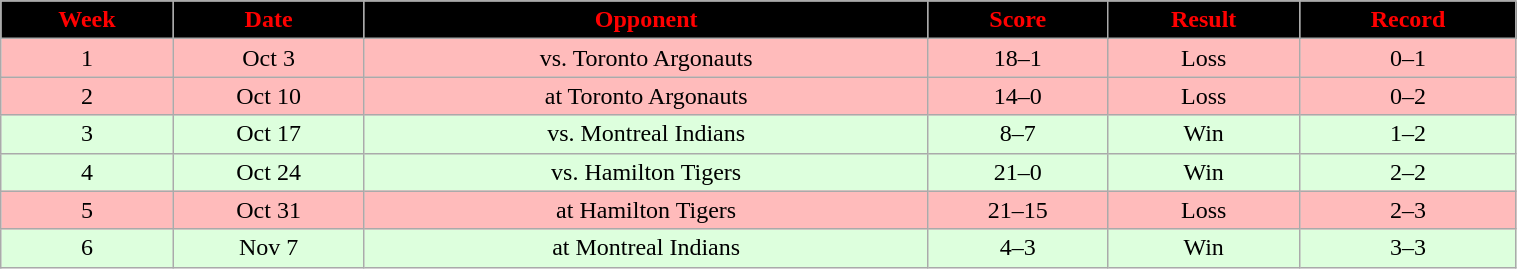<table class="wikitable" width="80%">
<tr align="center"  style="background:black;color:red;">
<td><strong>Week</strong></td>
<td><strong>Date</strong></td>
<td><strong>Opponent</strong></td>
<td><strong>Score</strong></td>
<td><strong>Result</strong></td>
<td><strong>Record</strong></td>
</tr>
<tr align="center" bgcolor="#ffbbbb">
<td>1</td>
<td>Oct 3</td>
<td>vs. Toronto Argonauts</td>
<td>18–1</td>
<td>Loss</td>
<td>0–1</td>
</tr>
<tr align="center" bgcolor="#ffbbbb">
<td>2</td>
<td>Oct 10</td>
<td>at Toronto Argonauts</td>
<td>14–0</td>
<td>Loss</td>
<td>0–2</td>
</tr>
<tr align="center" bgcolor="#ddffdd">
<td>3</td>
<td>Oct 17</td>
<td>vs. Montreal Indians</td>
<td>8–7</td>
<td>Win</td>
<td>1–2</td>
</tr>
<tr align="center" bgcolor="#ddffdd">
<td>4</td>
<td>Oct 24</td>
<td>vs. Hamilton Tigers</td>
<td>21–0</td>
<td>Win</td>
<td>2–2</td>
</tr>
<tr align="center" bgcolor="#ffbbbb">
<td>5</td>
<td>Oct 31</td>
<td>at Hamilton Tigers</td>
<td>21–15</td>
<td>Loss</td>
<td>2–3</td>
</tr>
<tr align="center" bgcolor="#ddffdd">
<td>6</td>
<td>Nov 7</td>
<td>at Montreal Indians</td>
<td>4–3</td>
<td>Win</td>
<td>3–3</td>
</tr>
</table>
